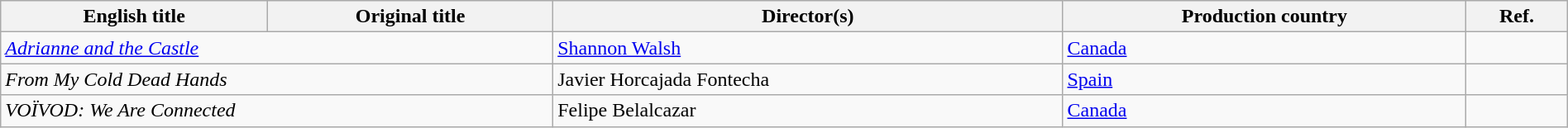<table class="wikitable" width=100%>
<tr>
<th scope="col">English title</th>
<th scope="col">Original title</th>
<th scope="col">Director(s)</th>
<th scope="col">Production country</th>
<th scope="col">Ref.</th>
</tr>
<tr>
<td colspan="2"><em><a href='#'>Adrianne and the Castle</a></em></td>
<td><a href='#'>Shannon Walsh</a></td>
<td><a href='#'>Canada</a></td>
<td align="center"></td>
</tr>
<tr>
<td colspan="2"><em>From My Cold Dead Hands</em></td>
<td>Javier Horcajada Fontecha</td>
<td><a href='#'>Spain</a></td>
<td align="center"></td>
</tr>
<tr>
<td colspan="2"><em>VOÏVOD: We Are Connected</em></td>
<td>Felipe Belalcazar</td>
<td><a href='#'>Canada</a></td>
<td align="center"></td>
</tr>
</table>
